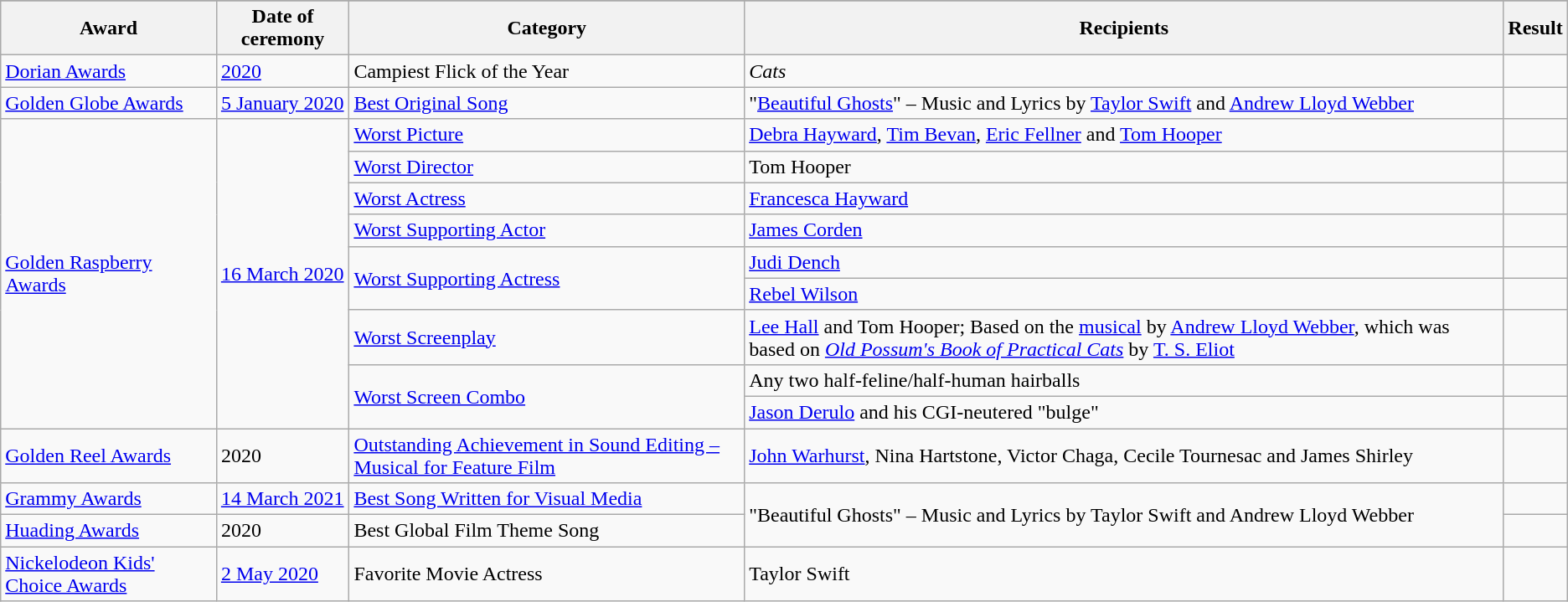<table class="wikitable sortable">
<tr>
</tr>
<tr>
<th scope="col">Award</th>
<th scope="col">Date of ceremony</th>
<th scope="col">Category</th>
<th scope="col">Recipients</th>
<th scope="col">Result</th>
</tr>
<tr>
<td><a href='#'>Dorian Awards</a></td>
<td><a href='#'>2020</a></td>
<td>Campiest Flick of the Year</td>
<td><em>Cats</em></td>
<td></td>
</tr>
<tr>
<td><a href='#'>Golden Globe Awards</a></td>
<td><a href='#'>5 January 2020</a></td>
<td><a href='#'>Best Original Song</a></td>
<td>"<a href='#'>Beautiful Ghosts</a>" – Music and Lyrics by <a href='#'>Taylor Swift</a> and <a href='#'>Andrew Lloyd Webber</a></td>
<td></td>
</tr>
<tr>
<td rowspan="9"><a href='#'>Golden Raspberry Awards</a></td>
<td rowspan="9"><a href='#'>16 March 2020</a></td>
<td><a href='#'>Worst Picture</a></td>
<td><a href='#'>Debra Hayward</a>, <a href='#'>Tim Bevan</a>, <a href='#'>Eric Fellner</a> and <a href='#'>Tom Hooper</a></td>
<td></td>
</tr>
<tr>
<td><a href='#'>Worst Director</a></td>
<td>Tom Hooper</td>
<td></td>
</tr>
<tr>
<td><a href='#'>Worst Actress</a></td>
<td><a href='#'>Francesca Hayward</a></td>
<td></td>
</tr>
<tr>
<td><a href='#'>Worst Supporting Actor</a></td>
<td><a href='#'>James Corden</a></td>
<td></td>
</tr>
<tr>
<td rowspan="2"><a href='#'>Worst Supporting Actress</a></td>
<td><a href='#'>Judi Dench</a></td>
<td></td>
</tr>
<tr>
<td><a href='#'>Rebel Wilson</a></td>
<td></td>
</tr>
<tr>
<td><a href='#'>Worst Screenplay</a></td>
<td><a href='#'>Lee Hall</a> and Tom Hooper; Based on the <a href='#'>musical</a> by <a href='#'>Andrew Lloyd Webber</a>, which was based on <em><a href='#'>Old Possum's Book of Practical Cats</a></em> by <a href='#'>T. S. Eliot</a></td>
<td></td>
</tr>
<tr>
<td rowspan="2"><a href='#'>Worst Screen Combo</a></td>
<td>Any two half-feline/half-human hairballs</td>
<td></td>
</tr>
<tr>
<td><a href='#'>Jason Derulo</a> and his CGI-neutered "bulge"</td>
<td></td>
</tr>
<tr>
<td><a href='#'>Golden Reel Awards</a></td>
<td>2020</td>
<td><a href='#'>Outstanding Achievement in Sound Editing – Musical for Feature Film</a></td>
<td><a href='#'>John Warhurst</a>, Nina Hartstone, Victor Chaga, Cecile Tournesac and James Shirley</td>
<td></td>
</tr>
<tr>
<td><a href='#'>Grammy Awards</a></td>
<td><a href='#'>14 March 2021</a></td>
<td><a href='#'>Best Song Written for Visual Media</a></td>
<td rowspan="2">"Beautiful Ghosts" – Music and Lyrics by Taylor Swift and Andrew Lloyd Webber</td>
<td></td>
</tr>
<tr>
<td><a href='#'>Huading Awards</a></td>
<td>2020</td>
<td>Best Global Film Theme Song</td>
<td></td>
</tr>
<tr>
<td><a href='#'>Nickelodeon Kids' Choice Awards</a></td>
<td><a href='#'>2 May 2020</a></td>
<td>Favorite Movie Actress</td>
<td>Taylor Swift</td>
<td></td>
</tr>
</table>
